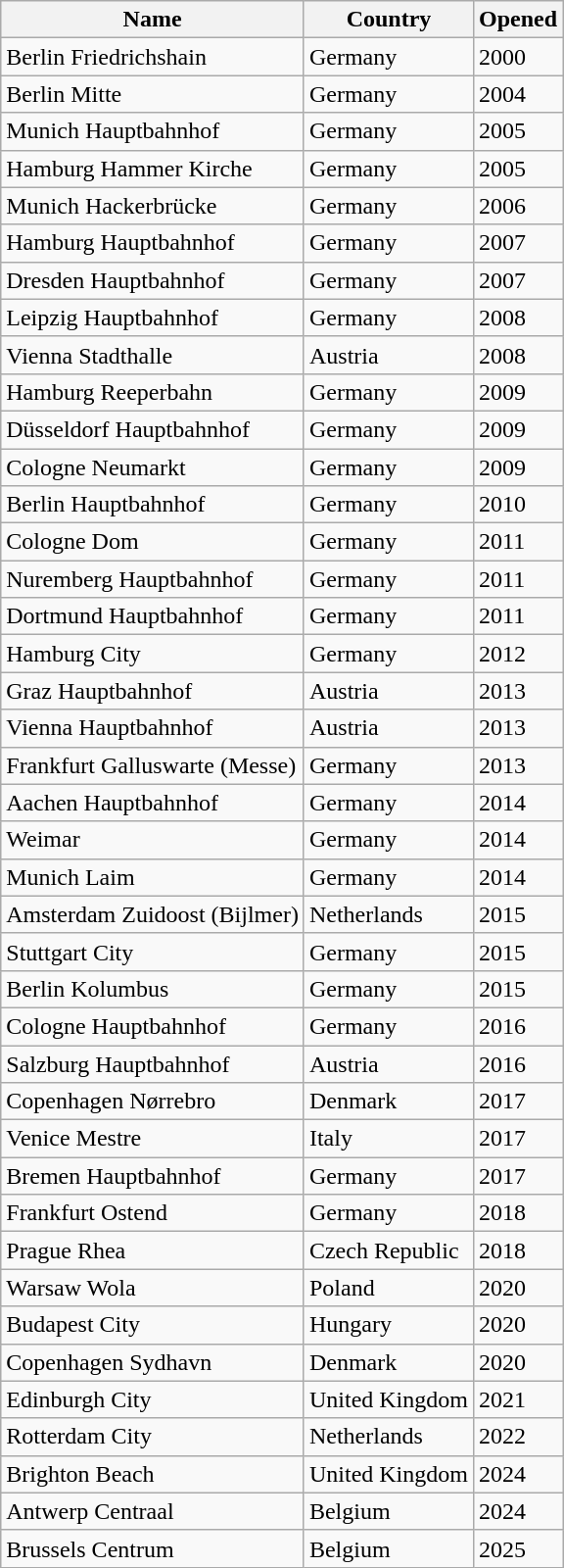<table class="wikitable sortable" style="text-align:left">
<tr>
<th>Name</th>
<th>Country</th>
<th>Opened</th>
</tr>
<tr>
<td>Berlin Friedrichshain</td>
<td>Germany</td>
<td>2000</td>
</tr>
<tr>
<td>Berlin Mitte</td>
<td>Germany</td>
<td>2004</td>
</tr>
<tr>
<td>Munich Hauptbahnhof</td>
<td>Germany</td>
<td>2005</td>
</tr>
<tr>
<td>Hamburg Hammer Kirche</td>
<td>Germany</td>
<td>2005</td>
</tr>
<tr>
<td>Munich Hackerbrücke</td>
<td>Germany</td>
<td>2006</td>
</tr>
<tr>
<td>Hamburg Hauptbahnhof</td>
<td>Germany</td>
<td>2007</td>
</tr>
<tr>
<td>Dresden Hauptbahnhof</td>
<td>Germany</td>
<td>2007</td>
</tr>
<tr>
<td>Leipzig Hauptbahnhof</td>
<td>Germany</td>
<td>2008</td>
</tr>
<tr>
<td>Vienna Stadthalle</td>
<td>Austria</td>
<td>2008</td>
</tr>
<tr>
<td>Hamburg Reeperbahn</td>
<td>Germany</td>
<td>2009</td>
</tr>
<tr>
<td>Düsseldorf Hauptbahnhof</td>
<td>Germany</td>
<td>2009</td>
</tr>
<tr>
<td>Cologne Neumarkt</td>
<td>Germany</td>
<td>2009</td>
</tr>
<tr>
<td>Berlin Hauptbahnhof</td>
<td>Germany</td>
<td>2010</td>
</tr>
<tr>
<td>Cologne Dom</td>
<td>Germany</td>
<td>2011</td>
</tr>
<tr>
<td>Nuremberg Hauptbahnhof</td>
<td>Germany</td>
<td>2011</td>
</tr>
<tr>
<td>Dortmund Hauptbahnhof</td>
<td>Germany</td>
<td>2011</td>
</tr>
<tr>
<td>Hamburg City</td>
<td>Germany</td>
<td>2012</td>
</tr>
<tr>
<td>Graz Hauptbahnhof</td>
<td>Austria</td>
<td>2013</td>
</tr>
<tr>
<td>Vienna Hauptbahnhof</td>
<td>Austria</td>
<td>2013</td>
</tr>
<tr>
<td>Frankfurt Galluswarte (Messe)</td>
<td>Germany</td>
<td>2013</td>
</tr>
<tr>
<td>Aachen Hauptbahnhof</td>
<td>Germany</td>
<td>2014</td>
</tr>
<tr>
<td>Weimar</td>
<td>Germany</td>
<td>2014</td>
</tr>
<tr>
<td>Munich Laim</td>
<td>Germany</td>
<td>2014</td>
</tr>
<tr>
<td>Amsterdam Zuidoost (Bijlmer)</td>
<td>Netherlands</td>
<td>2015</td>
</tr>
<tr>
<td>Stuttgart City</td>
<td>Germany</td>
<td>2015</td>
</tr>
<tr>
<td>Berlin Kolumbus</td>
<td>Germany</td>
<td>2015</td>
</tr>
<tr>
<td>Cologne Hauptbahnhof</td>
<td>Germany</td>
<td>2016</td>
</tr>
<tr>
<td>Salzburg Hauptbahnhof</td>
<td>Austria</td>
<td>2016</td>
</tr>
<tr>
<td>Copenhagen Nørrebro</td>
<td>Denmark</td>
<td>2017</td>
</tr>
<tr>
<td>Venice Mestre</td>
<td>Italy</td>
<td>2017</td>
</tr>
<tr>
<td>Bremen Hauptbahnhof</td>
<td>Germany</td>
<td>2017</td>
</tr>
<tr>
<td>Frankfurt Ostend</td>
<td>Germany</td>
<td>2018</td>
</tr>
<tr>
<td>Prague Rhea</td>
<td>Czech Republic</td>
<td>2018</td>
</tr>
<tr>
<td>Warsaw Wola</td>
<td>Poland</td>
<td>2020</td>
</tr>
<tr>
<td>Budapest City</td>
<td>Hungary</td>
<td>2020</td>
</tr>
<tr>
<td>Copenhagen Sydhavn</td>
<td>Denmark</td>
<td>2020</td>
</tr>
<tr>
<td>Edinburgh City</td>
<td>United Kingdom</td>
<td>2021</td>
</tr>
<tr>
<td>Rotterdam City</td>
<td>Netherlands</td>
<td>2022</td>
</tr>
<tr>
<td>Brighton Beach</td>
<td>United Kingdom</td>
<td>2024</td>
</tr>
<tr>
<td>Antwerp Centraal</td>
<td>Belgium</td>
<td>2024</td>
</tr>
<tr>
<td>Brussels Centrum</td>
<td>Belgium</td>
<td>2025</td>
</tr>
</table>
